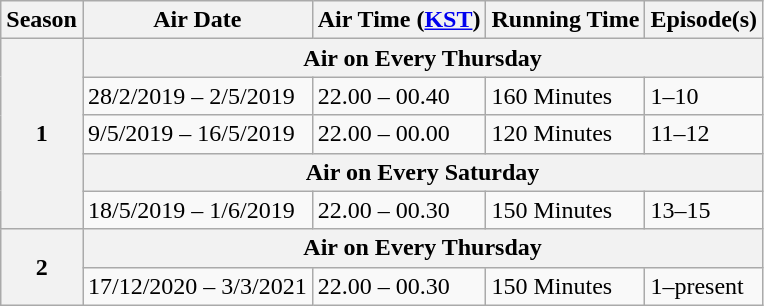<table class="wikitable">
<tr>
<th>Season</th>
<th>Air Date</th>
<th>Air Time (<a href='#'>KST</a>)</th>
<th>Running Time</th>
<th>Episode(s)</th>
</tr>
<tr>
<th rowspan=5>1</th>
<th colspan=4>Air on Every Thursday</th>
</tr>
<tr>
<td>28/2/2019 – 2/5/2019</td>
<td>22.00 – 00.40</td>
<td>160 Minutes</td>
<td>1–10</td>
</tr>
<tr>
<td>9/5/2019 – 16/5/2019</td>
<td>22.00 – 00.00</td>
<td>120 Minutes</td>
<td>11–12</td>
</tr>
<tr>
<th colspan=4>Air on Every Saturday</th>
</tr>
<tr>
<td>18/5/2019 – 1/6/2019</td>
<td>22.00 – 00.30</td>
<td>150 Minutes</td>
<td>13–15</td>
</tr>
<tr>
<th rowspan=2>2</th>
<th colspan=4>Air on Every Thursday</th>
</tr>
<tr>
<td>17/12/2020 – 3/3/2021</td>
<td>22.00 – 00.30</td>
<td>150 Minutes</td>
<td>1–present</td>
</tr>
</table>
